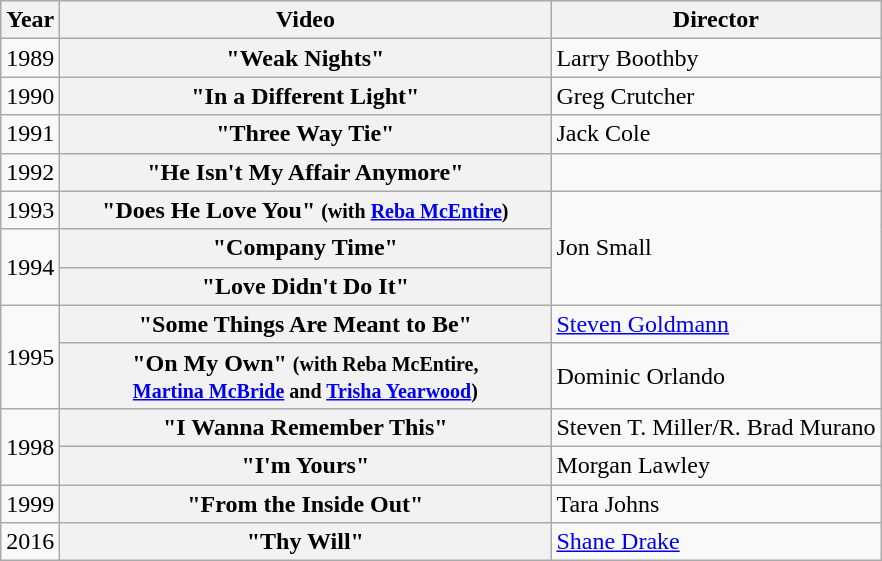<table class="wikitable plainrowheaders">
<tr>
<th>Year</th>
<th style="width:20em;">Video</th>
<th>Director</th>
</tr>
<tr>
<td>1989</td>
<th scope="row">"Weak Nights"</th>
<td>Larry Boothby</td>
</tr>
<tr>
<td>1990</td>
<th scope="row">"In a Different Light"</th>
<td>Greg Crutcher</td>
</tr>
<tr>
<td>1991</td>
<th scope="row">"Three Way Tie"</th>
<td>Jack Cole</td>
</tr>
<tr>
<td>1992</td>
<th scope="row">"He Isn't My Affair Anymore"</th>
<td></td>
</tr>
<tr>
<td>1993</td>
<th scope="row">"Does He Love You" <small>(with <a href='#'>Reba McEntire</a>)</small></th>
<td rowspan="3">Jon Small</td>
</tr>
<tr>
<td rowspan="2">1994</td>
<th scope="row">"Company Time"</th>
</tr>
<tr>
<th scope="row">"Love Didn't Do It"</th>
</tr>
<tr>
<td rowspan="2">1995</td>
<th scope="row">"Some Things Are Meant to Be"</th>
<td><a href='#'>Steven Goldmann</a></td>
</tr>
<tr>
<th scope="row">"On My Own" <small>(with Reba McEntire,<br><a href='#'>Martina McBride</a> and <a href='#'>Trisha Yearwood</a>)</small></th>
<td>Dominic Orlando</td>
</tr>
<tr>
<td rowspan="2">1998</td>
<th scope="row">"I Wanna Remember This"</th>
<td>Steven T. Miller/R. Brad Murano</td>
</tr>
<tr>
<th scope="row">"I'm Yours"</th>
<td>Morgan Lawley</td>
</tr>
<tr>
<td>1999</td>
<th scope="row">"From the Inside Out"</th>
<td>Tara Johns</td>
</tr>
<tr>
<td>2016</td>
<th scope="row">"Thy Will" </th>
<td><a href='#'>Shane Drake</a></td>
</tr>
</table>
